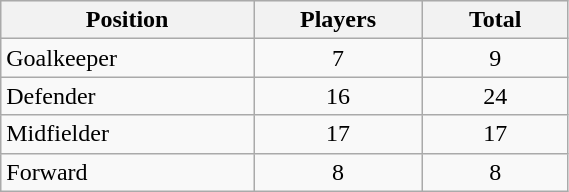<table class="sortable wikitable" width=30%>
<tr bgcolor="#efefef">
<th ! width=8%>Position</th>
<th width=5%>Players</th>
<th width=5%>Total</th>
</tr>
<tr>
<td>Goalkeeper</td>
<td align=center>7</td>
<td align=center>9</td>
</tr>
<tr>
<td>Defender</td>
<td align=center>16</td>
<td align=center>24</td>
</tr>
<tr>
<td>Midfielder</td>
<td align=center>17</td>
<td align=center>17</td>
</tr>
<tr>
<td>Forward</td>
<td align=center>8</td>
<td align=center>8</td>
</tr>
</table>
